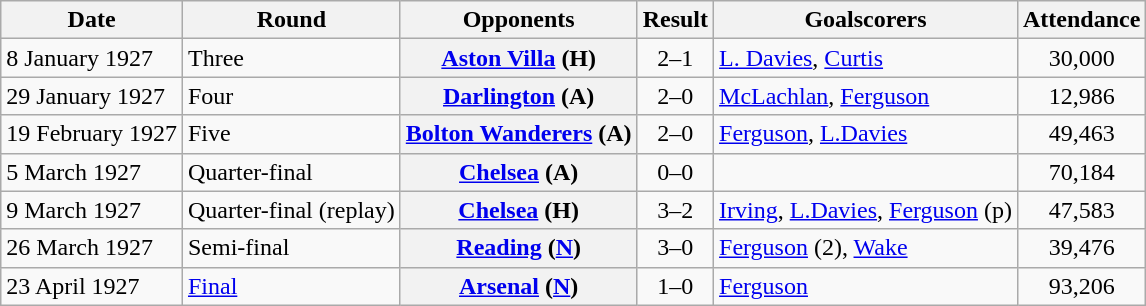<table class="wikitable plainrowheaders sortable">
<tr>
<th scope=col>Date</th>
<th scope=col>Round</th>
<th scope=col>Opponents</th>
<th scope=col>Result</th>
<th scope=col class=unsortable>Goalscorers</th>
<th scope=col>Attendance</th>
</tr>
<tr>
<td>8 January 1927</td>
<td>Three</td>
<th scope=row><a href='#'>Aston Villa</a> (H)</th>
<td align=center>2–1</td>
<td><a href='#'>L. Davies</a>, <a href='#'>Curtis</a></td>
<td align=center>30,000</td>
</tr>
<tr>
<td>29 January 1927</td>
<td>Four</td>
<th scope=row><a href='#'>Darlington</a> (A)</th>
<td align=center>2–0</td>
<td><a href='#'>McLachlan</a>, <a href='#'>Ferguson</a></td>
<td align=center>12,986</td>
</tr>
<tr>
<td>19 February 1927</td>
<td>Five</td>
<th scope=row><a href='#'>Bolton Wanderers</a> (A)</th>
<td align=center>2–0</td>
<td><a href='#'>Ferguson</a>, <a href='#'>L.Davies</a></td>
<td align=center>49,463</td>
</tr>
<tr>
<td>5 March 1927</td>
<td>Quarter-final</td>
<th scope=row><a href='#'>Chelsea</a> (A)</th>
<td align=center>0–0</td>
<td></td>
<td align=center>70,184</td>
</tr>
<tr>
<td>9 March 1927</td>
<td>Quarter-final (replay)</td>
<th scope=row><a href='#'>Chelsea</a> (H)</th>
<td align=center>3–2</td>
<td><a href='#'>Irving</a>, <a href='#'>L.Davies</a>, <a href='#'>Ferguson</a> (p)</td>
<td align=center>47,583</td>
</tr>
<tr>
<td>26 March 1927</td>
<td>Semi-final</td>
<th scope=row><a href='#'>Reading</a> (<a href='#'>N</a>)</th>
<td align=center>3–0</td>
<td><a href='#'>Ferguson</a> (2), <a href='#'>Wake</a></td>
<td align=center>39,476</td>
</tr>
<tr>
<td>23 April 1927</td>
<td><a href='#'>Final</a></td>
<th scope=row><a href='#'>Arsenal</a> (<a href='#'>N</a>)</th>
<td align=center>1–0</td>
<td><a href='#'>Ferguson</a></td>
<td align=center>93,206</td>
</tr>
</table>
